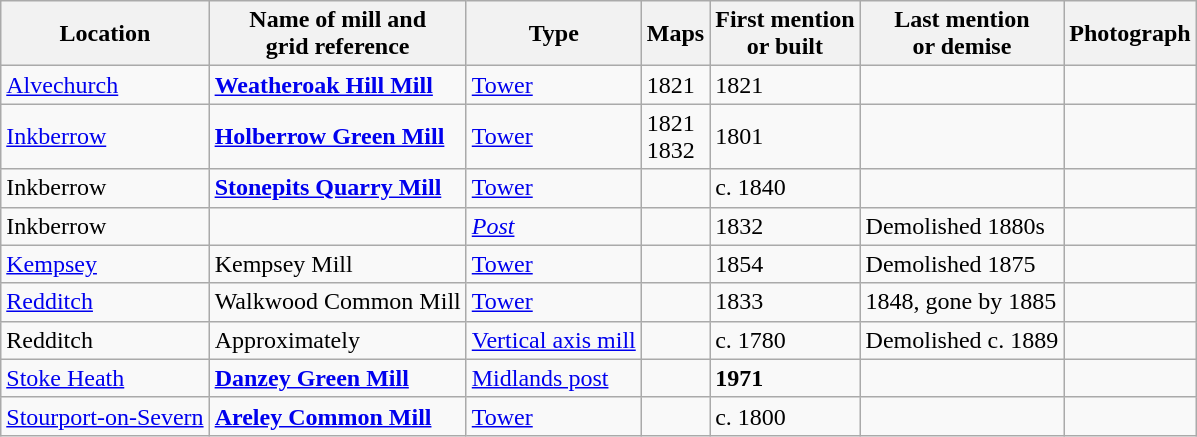<table class="wikitable">
<tr>
<th>Location</th>
<th>Name of mill and<br>grid reference</th>
<th>Type</th>
<th>Maps</th>
<th>First mention<br>or built</th>
<th>Last mention<br> or demise</th>
<th>Photograph</th>
</tr>
<tr>
<td><a href='#'>Alvechurch</a></td>
<td><strong><a href='#'>Weatheroak Hill Mill</a></strong><br></td>
<td><a href='#'>Tower</a></td>
<td>1821</td>
<td>1821</td>
<td></td>
<td></td>
</tr>
<tr>
<td><a href='#'>Inkberrow</a></td>
<td><strong><a href='#'>Holberrow Green Mill</a></strong><br></td>
<td><a href='#'>Tower</a></td>
<td>1821<br>1832</td>
<td>1801</td>
<td></td>
<td></td>
</tr>
<tr>
<td>Inkberrow</td>
<td><strong><a href='#'>Stonepits Quarry Mill</a></strong><br></td>
<td><a href='#'>Tower</a></td>
<td></td>
<td>c. 1840</td>
<td></td>
<td></td>
</tr>
<tr>
<td>Inkberrow</td>
<td></td>
<td><em><a href='#'>Post</a></em></td>
<td></td>
<td>1832</td>
<td>Demolished 1880s</td>
<td></td>
</tr>
<tr>
<td><a href='#'>Kempsey</a></td>
<td>Kempsey Mill</td>
<td><a href='#'>Tower</a></td>
<td></td>
<td>1854</td>
<td>Demolished 1875</td>
<td></td>
</tr>
<tr>
<td><a href='#'>Redditch</a></td>
<td>Walkwood Common Mill<br></td>
<td><a href='#'>Tower</a></td>
<td></td>
<td>1833</td>
<td>1848, gone by 1885</td>
<td></td>
</tr>
<tr>
<td>Redditch</td>
<td>Approximately<br></td>
<td><a href='#'>Vertical axis mill</a></td>
<td></td>
<td>c. 1780</td>
<td>Demolished c. 1889</td>
<td></td>
</tr>
<tr>
<td><a href='#'>Stoke Heath</a></td>
<td><strong><a href='#'>Danzey Green Mill</a></strong><br></td>
<td><a href='#'>Midlands post</a></td>
<td></td>
<td><strong>1971</strong></td>
<td></td>
<td></td>
</tr>
<tr>
<td><a href='#'>Stourport-on-Severn</a></td>
<td><strong><a href='#'>Areley Common Mill</a></strong><br></td>
<td><a href='#'>Tower</a></td>
<td></td>
<td>c. 1800</td>
<td></td>
<td></td>
</tr>
</table>
